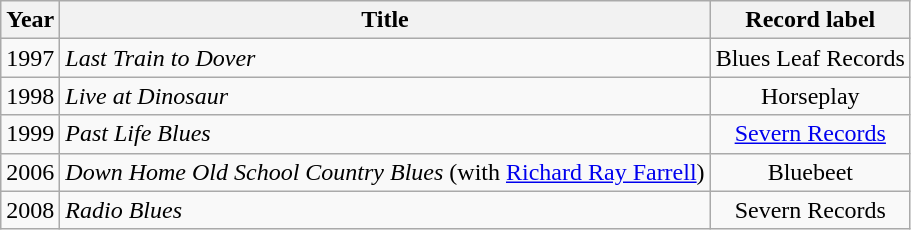<table class="wikitable sortable">
<tr>
<th>Year</th>
<th>Title</th>
<th>Record label</th>
</tr>
<tr>
<td>1997</td>
<td><em>Last Train to Dover</em></td>
<td style="text-align:center;">Blues Leaf Records</td>
</tr>
<tr>
<td>1998</td>
<td><em>Live at Dinosaur</em></td>
<td style="text-align:center;">Horseplay</td>
</tr>
<tr>
<td>1999</td>
<td><em>Past Life Blues</em></td>
<td style="text-align:center;"><a href='#'>Severn Records</a></td>
</tr>
<tr>
<td>2006</td>
<td><em>Down Home Old School Country Blues</em> (with <a href='#'>Richard Ray Farrell</a>)</td>
<td style="text-align:center;">Bluebeet</td>
</tr>
<tr>
<td>2008</td>
<td><em>Radio Blues</em></td>
<td style="text-align:center;">Severn Records</td>
</tr>
</table>
